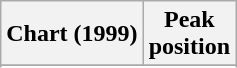<table class="wikitable plainrowheaders sortable" style="text-align:center;" border="1">
<tr>
<th scope="col">Chart (1999)</th>
<th scope="col">Peak<br>position</th>
</tr>
<tr>
</tr>
<tr>
</tr>
<tr>
</tr>
</table>
